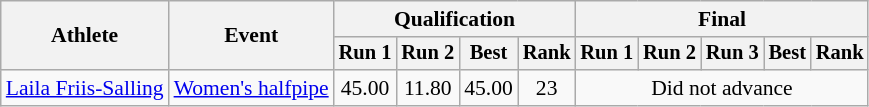<table class="wikitable" style="font-size:90%">
<tr>
<th rowspan="2">Athlete</th>
<th rowspan="2">Event</th>
<th colspan="4">Qualification</th>
<th colspan="5">Final</th>
</tr>
<tr style="font-size:95%">
<th>Run 1</th>
<th>Run 2</th>
<th>Best</th>
<th>Rank</th>
<th>Run 1</th>
<th>Run 2</th>
<th>Run 3</th>
<th>Best</th>
<th>Rank</th>
</tr>
<tr align=center>
<td align=left><a href='#'>Laila Friis-Salling</a></td>
<td align=left><a href='#'>Women's halfpipe</a></td>
<td>45.00</td>
<td>11.80</td>
<td>45.00</td>
<td>23</td>
<td colspan=5>Did not advance</td>
</tr>
</table>
